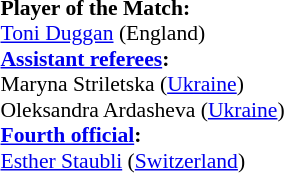<table width=100% style="font-size:90%">
<tr>
<td><br><strong>Player of the Match:</strong>
<br><a href='#'>Toni Duggan</a> (England)<br><strong><a href='#'>Assistant referees</a>:</strong>
<br>Maryna Striletska (<a href='#'>Ukraine</a>)
<br>Oleksandra Ardasheva (<a href='#'>Ukraine</a>)
<br><strong><a href='#'>Fourth official</a>:</strong>
<br><a href='#'>Esther Staubli</a> (<a href='#'>Switzerland</a>)</td>
</tr>
</table>
